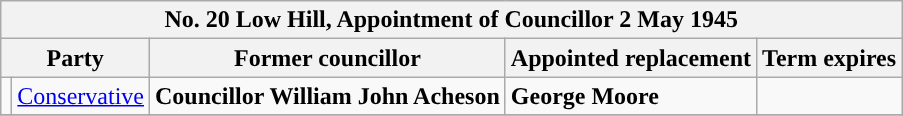<table class="wikitable">
<tr>
<th colspan="5"><strong>No. 20 Low Hill, Appointment of Councillor 2 May 1945</strong></th>
</tr>
<tr>
<th colspan="2">Party</th>
<th>Former councillor</th>
<th>Appointed replacement</th>
<th>Term expires</th>
</tr>
<tr>
<td style="background-color:"></td>
<td><a href='#'>Conservative</a></td>
<td><strong>Councillor William John Acheson</strong></td>
<td><strong>George Moore</strong></td>
<td></td>
</tr>
<tr>
</tr>
</table>
